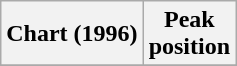<table class="wikitable plainrowheaders">
<tr>
<th scope="col">Chart (1996)</th>
<th scope="col">Peak<br>position</th>
</tr>
<tr>
</tr>
</table>
